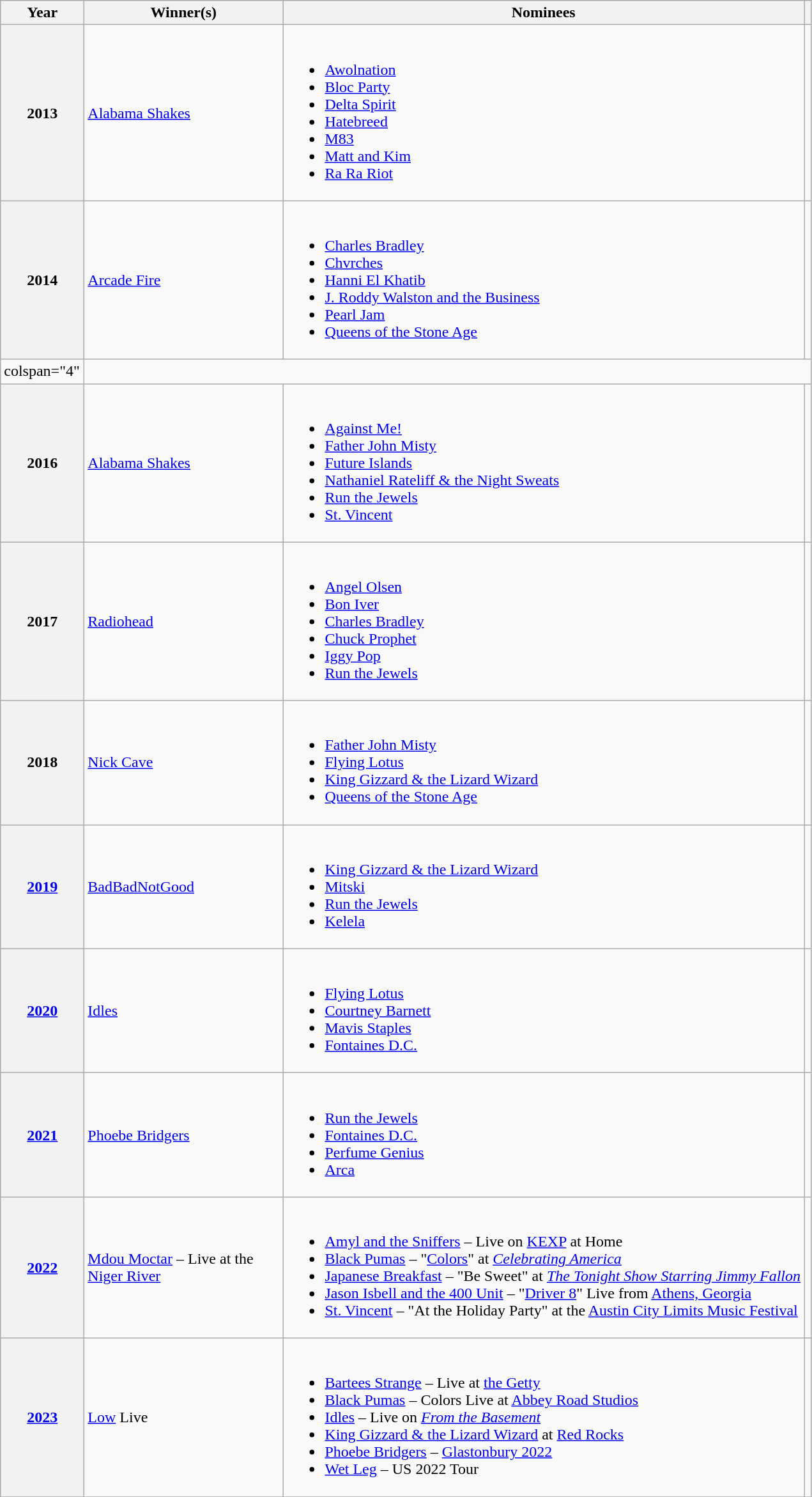<table class="wikitable sortable">
<tr>
<th scope="col" style="width:5em;">Year</th>
<th scope="col" style="width:200px;">Winner(s)</th>
<th scope="col" class="unsortable">Nominees</th>
<th scope="col" class="unsortable"></th>
</tr>
<tr>
<th scope="row">2013</th>
<td><a href='#'>Alabama Shakes</a></td>
<td><br><ul><li><a href='#'>Awolnation</a></li><li><a href='#'>Bloc Party</a></li><li><a href='#'>Delta Spirit</a></li><li><a href='#'>Hatebreed</a></li><li><a href='#'>M83</a></li><li><a href='#'>Matt and Kim</a></li><li><a href='#'>Ra Ra Riot</a></li></ul></td>
<td align="center"></td>
</tr>
<tr>
<th scope="row">2014</th>
<td><a href='#'>Arcade Fire</a></td>
<td><br><ul><li><a href='#'>Charles Bradley</a></li><li><a href='#'>Chvrches</a></li><li><a href='#'>Hanni El Khatib</a></li><li><a href='#'>J. Roddy Walston and the Business</a></li><li><a href='#'>Pearl Jam</a></li><li><a href='#'>Queens of the Stone Age</a></li></ul></td>
<td align="center"></td>
</tr>
<tr>
<td>colspan="4" </td>
</tr>
<tr>
<th scope="row">2016</th>
<td><a href='#'>Alabama Shakes</a></td>
<td><br><ul><li><a href='#'>Against Me!</a></li><li><a href='#'>Father John Misty</a></li><li><a href='#'>Future Islands</a></li><li><a href='#'>Nathaniel Rateliff & the Night Sweats</a></li><li><a href='#'>Run the Jewels</a></li><li><a href='#'>St. Vincent</a></li></ul></td>
<td align="center"></td>
</tr>
<tr>
<th scope="row">2017</th>
<td><a href='#'>Radiohead</a></td>
<td><br><ul><li><a href='#'>Angel Olsen</a></li><li><a href='#'>Bon Iver</a></li><li><a href='#'>Charles Bradley</a></li><li><a href='#'>Chuck Prophet</a></li><li><a href='#'>Iggy Pop</a></li><li><a href='#'>Run the Jewels</a></li></ul></td>
<td align="center"></td>
</tr>
<tr>
<th scope="row">2018</th>
<td><a href='#'>Nick Cave</a></td>
<td><br><ul><li><a href='#'>Father John Misty</a></li><li><a href='#'>Flying Lotus</a></li><li><a href='#'>King Gizzard & the Lizard Wizard</a></li><li><a href='#'>Queens of the Stone Age</a></li></ul></td>
<td align="center"></td>
</tr>
<tr>
<th scope="row"><a href='#'>2019</a></th>
<td><a href='#'>BadBadNotGood</a></td>
<td><br><ul><li><a href='#'>King Gizzard & the Lizard Wizard</a></li><li><a href='#'>Mitski</a></li><li><a href='#'>Run the Jewels</a></li><li><a href='#'>Kelela</a></li></ul></td>
<td align="center"></td>
</tr>
<tr>
<th scope="row"><a href='#'>2020</a></th>
<td><a href='#'>Idles</a></td>
<td><br><ul><li><a href='#'>Flying Lotus</a></li><li><a href='#'>Courtney Barnett</a></li><li><a href='#'>Mavis Staples</a></li><li><a href='#'>Fontaines D.C.</a></li></ul></td>
<td align="center"></td>
</tr>
<tr>
<th scope="row"><a href='#'>2021</a></th>
<td><a href='#'>Phoebe Bridgers</a></td>
<td><br><ul><li><a href='#'>Run the Jewels</a></li><li><a href='#'>Fontaines D.C.</a></li><li><a href='#'>Perfume Genius</a></li><li><a href='#'>Arca</a></li></ul></td>
<td align="center"></td>
</tr>
<tr>
<th scope="row"><a href='#'>2022</a></th>
<td><a href='#'>Mdou Moctar</a> – Live at the <a href='#'>Niger River</a></td>
<td><br><ul><li><a href='#'>Amyl and the Sniffers</a> – Live on <a href='#'>KEXP</a> at Home</li><li><a href='#'>Black Pumas</a> – "<a href='#'>Colors</a>" at <em><a href='#'>Celebrating America</a></em></li><li><a href='#'>Japanese Breakfast</a> – "Be Sweet" at <em><a href='#'>The Tonight Show Starring Jimmy Fallon</a></em></li><li><a href='#'>Jason Isbell and the 400 Unit</a> – "<a href='#'>Driver 8</a>" Live from <a href='#'>Athens, Georgia</a></li><li><a href='#'>St. Vincent</a> – "At the Holiday Party" at the <a href='#'>Austin City Limits Music Festival</a></li></ul></td>
<td align="center"></td>
</tr>
<tr>
<th scope="row"><a href='#'>2023</a></th>
<td><a href='#'>Low</a> Live</td>
<td><br><ul><li><a href='#'>Bartees Strange</a> – Live at <a href='#'>the Getty</a></li><li><a href='#'>Black Pumas</a> – Colors Live at <a href='#'>Abbey Road Studios</a></li><li><a href='#'>Idles</a> – Live on <em><a href='#'>From the Basement</a></em></li><li><a href='#'>King Gizzard & the Lizard Wizard</a> at <a href='#'>Red Rocks</a></li><li><a href='#'>Phoebe Bridgers</a> – <a href='#'>Glastonbury 2022</a></li><li><a href='#'>Wet Leg</a> – US 2022 Tour</li></ul></td>
<td align="center"><br></td>
</tr>
<tr>
</tr>
</table>
